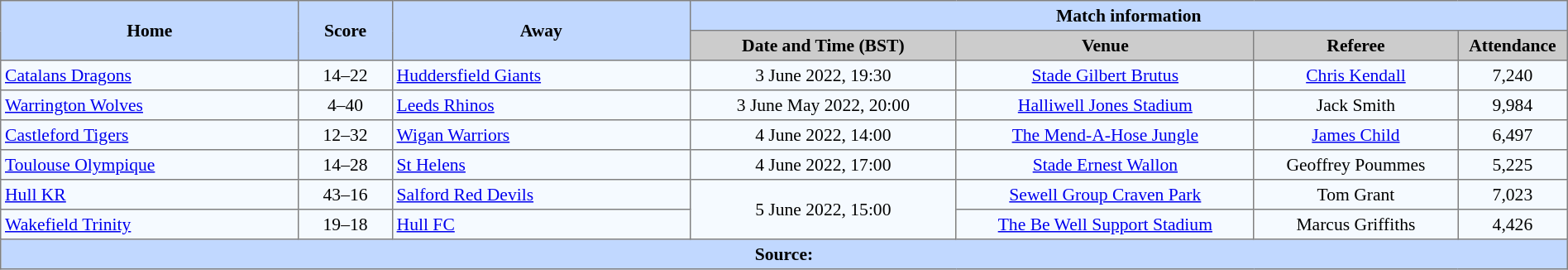<table border=1 style="border-collapse:collapse; font-size:90%; text-align:center;" cellpadding=3 cellspacing=0 width=100%>
<tr style="background:#C1D8ff;">
<th scope="col" rowspan=2 width=19%>Home</th>
<th scope="col" rowspan=2 width=6%>Score</th>
<th scope="col" rowspan=2 width=19%>Away</th>
<th colspan=4>Match information</th>
</tr>
<tr style="background:#CCCCCC;">
<th scope="col" width=17%>Date and Time (BST)</th>
<th scope="col" width=19%>Venue</th>
<th scope="col" width=13%>Referee</th>
<th scope="col" width=7%>Attendance</th>
</tr>
<tr style="background:#F5FAFF;">
<td style="text-align:left;"> <a href='#'>Catalans Dragons</a></td>
<td>14–22</td>
<td style="text-align:left;"> <a href='#'>Huddersfield Giants</a></td>
<td>3 June 2022, 19:30</td>
<td><a href='#'>Stade Gilbert Brutus</a></td>
<td><a href='#'>Chris Kendall</a></td>
<td>7,240</td>
</tr>
<tr style="background:#F5FAFF;">
<td style="text-align:left;"> <a href='#'>Warrington Wolves</a></td>
<td>4–40</td>
<td style="text-align:left;"> <a href='#'>Leeds Rhinos</a></td>
<td>3 June May 2022, 20:00</td>
<td><a href='#'>Halliwell Jones Stadium</a></td>
<td>Jack Smith</td>
<td>9,984</td>
</tr>
<tr style="background:#F5FAFF;">
<td style="text-align:left;"> <a href='#'>Castleford Tigers</a></td>
<td>12–32</td>
<td style="text-align:left;"> <a href='#'>Wigan Warriors</a></td>
<td>4 June 2022, 14:00</td>
<td><a href='#'>The Mend-A-Hose Jungle</a></td>
<td><a href='#'>James Child</a></td>
<td>6,497</td>
</tr>
<tr style="background:#F5FAFF;">
<td style="text-align:left;"> <a href='#'>Toulouse Olympique</a></td>
<td>14–28</td>
<td style="text-align:left;"> <a href='#'>St Helens</a></td>
<td>4 June 2022, 17:00</td>
<td><a href='#'>Stade Ernest Wallon</a></td>
<td>Geoffrey Poummes</td>
<td>5,225</td>
</tr>
<tr style="background:#F5FAFF;">
<td style="text-align:left;"> <a href='#'>Hull KR</a></td>
<td>43–16</td>
<td style="text-align:left;"> <a href='#'>Salford Red Devils</a></td>
<td Rowspan=2>5 June 2022, 15:00</td>
<td><a href='#'>Sewell Group Craven Park</a></td>
<td>Tom Grant</td>
<td>7,023</td>
</tr>
<tr style="background:#F5FAFF;">
<td style="text-align:left;"> <a href='#'>Wakefield Trinity</a></td>
<td>19–18</td>
<td style="text-align:left;"> <a href='#'>Hull FC</a></td>
<td><a href='#'>The Be Well Support Stadium</a></td>
<td>Marcus Griffiths</td>
<td>4,426</td>
</tr>
<tr style="background:#c1d8ff;">
<th colspan=7>Source:</th>
</tr>
</table>
